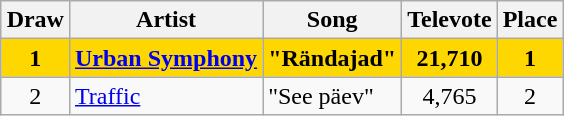<table class="sortable wikitable" style="margin: 1em auto 1em auto; text-align:center;">
<tr>
<th>Draw</th>
<th>Artist</th>
<th>Song</th>
<th>Televote</th>
<th>Place</th>
</tr>
<tr style="font-weight:bold; background:gold">
<td>1</td>
<td align="left"><a href='#'>Urban Symphony</a></td>
<td align="left">"Rändajad"</td>
<td>21,710</td>
<td>1</td>
</tr>
<tr>
<td>2</td>
<td align="left"><a href='#'>Traffic</a></td>
<td align="left">"See päev"</td>
<td>4,765</td>
<td>2</td>
</tr>
</table>
